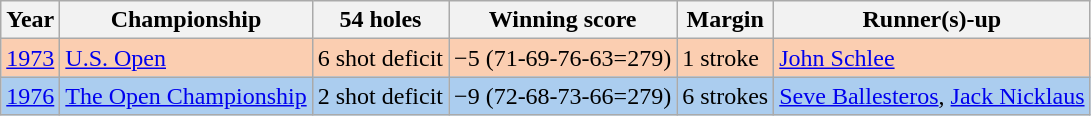<table class="wikitable">
<tr>
<th>Year</th>
<th>Championship</th>
<th>54 holes</th>
<th>Winning score</th>
<th>Margin</th>
<th>Runner(s)-up</th>
</tr>
<tr style="background:#fbceb1;">
<td><a href='#'>1973</a></td>
<td><a href='#'>U.S. Open</a></td>
<td>6 shot deficit</td>
<td>−5 (71-69-76-63=279)</td>
<td>1 stroke</td>
<td> <a href='#'>John Schlee</a></td>
</tr>
<tr style="background:#abcdef;">
<td><a href='#'>1976</a></td>
<td><a href='#'>The Open Championship</a></td>
<td>2 shot deficit</td>
<td>−9 (72-68-73-66=279)</td>
<td>6 strokes</td>
<td> <a href='#'>Seve Ballesteros</a>,  <a href='#'>Jack Nicklaus</a></td>
</tr>
</table>
